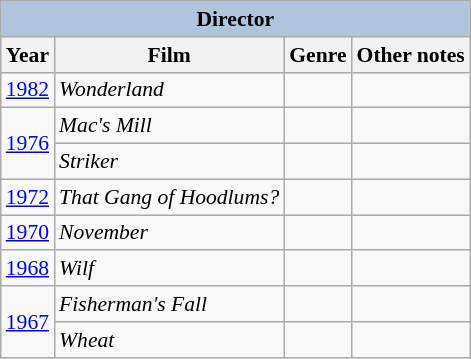<table class="wikitable" style="font-size: 90%;">
<tr>
<th colspan="4" style="background: LightSteelBlue;">Director</th>
</tr>
<tr>
<th>Year</th>
<th>Film</th>
<th>Genre</th>
<th>Other notes</th>
</tr>
<tr>
<td><a href='#'>1982</a></td>
<td><em>Wonderland</em></td>
<td></td>
<td></td>
</tr>
<tr>
<td rowspan="2"><a href='#'>1976</a></td>
<td><em>Mac's Mill</em></td>
<td></td>
<td></td>
</tr>
<tr>
<td><em>Striker</em></td>
<td></td>
<td></td>
</tr>
<tr>
<td><a href='#'>1972</a></td>
<td><em>That Gang of Hoodlums?</em></td>
<td></td>
<td></td>
</tr>
<tr>
<td><a href='#'>1970</a></td>
<td><em>November</em></td>
<td></td>
<td></td>
</tr>
<tr>
<td><a href='#'>1968</a></td>
<td><em>Wilf</em></td>
<td></td>
<td></td>
</tr>
<tr>
<td rowspan="2"><a href='#'>1967</a></td>
<td><em>Fisherman's Fall</em></td>
<td></td>
<td></td>
</tr>
<tr>
<td><em>Wheat</em></td>
<td></td>
<td></td>
</tr>
</table>
